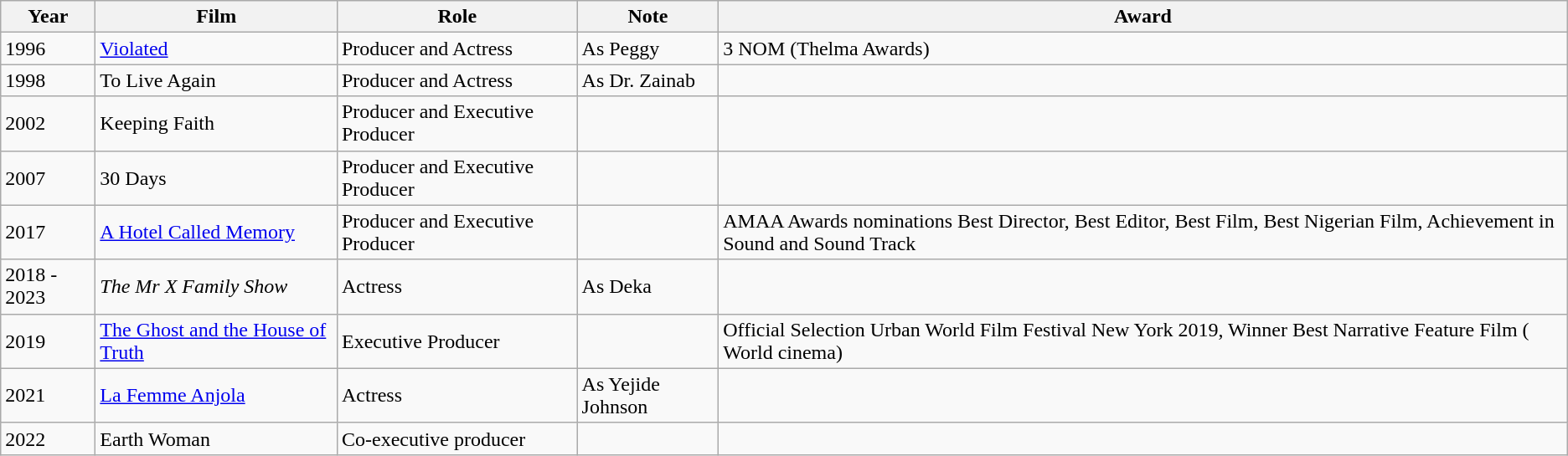<table class="wikitable">
<tr>
<th>Year</th>
<th>Film</th>
<th>Role</th>
<th>Note</th>
<th>Award</th>
</tr>
<tr>
<td>1996</td>
<td><a href='#'>Violated</a></td>
<td>Producer and Actress</td>
<td>As Peggy</td>
<td>3 NOM (Thelma Awards)</td>
</tr>
<tr>
<td>1998</td>
<td>To Live Again</td>
<td>Producer and Actress</td>
<td>As Dr. Zainab</td>
<td></td>
</tr>
<tr>
<td>2002</td>
<td>Keeping Faith</td>
<td>Producer and Executive Producer</td>
<td></td>
<td></td>
</tr>
<tr>
<td>2007</td>
<td>30 Days</td>
<td>Producer and Executive Producer</td>
<td></td>
<td></td>
</tr>
<tr>
<td>2017</td>
<td><a href='#'>A Hotel Called Memory</a></td>
<td>Producer and Executive Producer</td>
<td></td>
<td>AMAA Awards nominations Best Director, Best Editor, Best Film, Best Nigerian Film, Achievement in Sound and Sound Track</td>
</tr>
<tr>
<td>2018 - 2023</td>
<td><em>The Mr X Family Show</em></td>
<td>Actress</td>
<td>As Deka</td>
<td></td>
</tr>
<tr>
<td>2019</td>
<td><a href='#'>The Ghost and the House of Truth</a></td>
<td>Executive Producer</td>
<td></td>
<td>Official Selection Urban World Film Festival New York 2019, Winner Best Narrative Feature Film ( World cinema)</td>
</tr>
<tr>
<td>2021</td>
<td><a href='#'>La Femme Anjola</a></td>
<td>Actress</td>
<td>As Yejide Johnson</td>
<td></td>
</tr>
<tr>
<td>2022</td>
<td>Earth Woman</td>
<td>Co-executive producer</td>
<td></td>
<td></td>
</tr>
</table>
